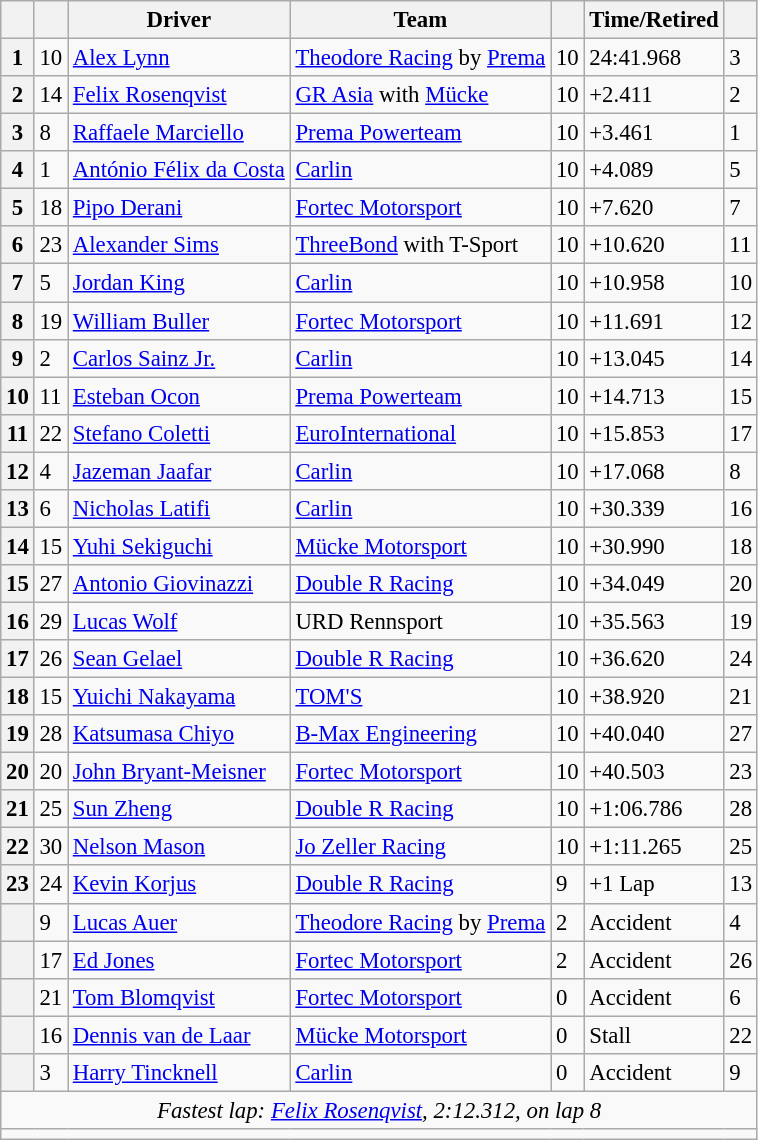<table class="wikitable" style="font-size: 95%;">
<tr>
<th scope="col"></th>
<th scope="col"></th>
<th scope="col">Driver</th>
<th scope="col">Team</th>
<th scope="col"></th>
<th scope="col">Time/Retired</th>
<th scope="col"></th>
</tr>
<tr>
<th scope="row">1</th>
<td>10</td>
<td> <a href='#'>Alex Lynn</a></td>
<td><a href='#'>Theodore Racing</a> by <a href='#'>Prema</a></td>
<td>10</td>
<td>24:41.968</td>
<td>3</td>
</tr>
<tr>
<th scope="row">2</th>
<td>14</td>
<td> <a href='#'>Felix Rosenqvist</a></td>
<td><a href='#'>GR Asia</a> with <a href='#'>Mücke</a></td>
<td>10</td>
<td>+2.411</td>
<td>2</td>
</tr>
<tr>
<th scope="row">3</th>
<td>8</td>
<td> <a href='#'>Raffaele Marciello</a></td>
<td><a href='#'>Prema Powerteam</a></td>
<td>10</td>
<td>+3.461</td>
<td>1</td>
</tr>
<tr>
<th scope="row">4</th>
<td>1</td>
<td> <a href='#'>António Félix da Costa</a></td>
<td><a href='#'>Carlin</a></td>
<td>10</td>
<td>+4.089</td>
<td>5</td>
</tr>
<tr>
<th scope="row">5</th>
<td>18</td>
<td> <a href='#'>Pipo Derani</a></td>
<td><a href='#'>Fortec Motorsport</a></td>
<td>10</td>
<td>+7.620</td>
<td>7</td>
</tr>
<tr>
<th scope="row">6</th>
<td>23</td>
<td> <a href='#'>Alexander Sims</a></td>
<td><a href='#'>ThreeBond</a> with T-Sport</td>
<td>10</td>
<td>+10.620</td>
<td>11</td>
</tr>
<tr>
<th scope="row">7</th>
<td>5</td>
<td> <a href='#'>Jordan King</a></td>
<td><a href='#'>Carlin</a></td>
<td>10</td>
<td>+10.958</td>
<td>10</td>
</tr>
<tr>
<th scope="row">8</th>
<td>19</td>
<td> <a href='#'>William Buller</a></td>
<td><a href='#'>Fortec Motorsport</a></td>
<td>10</td>
<td>+11.691</td>
<td>12</td>
</tr>
<tr>
<th scope="row">9</th>
<td>2</td>
<td> <a href='#'>Carlos Sainz Jr.</a></td>
<td><a href='#'>Carlin</a></td>
<td>10</td>
<td>+13.045</td>
<td>14</td>
</tr>
<tr>
<th scope="row">10</th>
<td>11</td>
<td> <a href='#'>Esteban Ocon</a></td>
<td><a href='#'>Prema Powerteam</a></td>
<td>10</td>
<td>+14.713</td>
<td>15</td>
</tr>
<tr>
<th scope="row">11</th>
<td>22</td>
<td> <a href='#'>Stefano Coletti</a></td>
<td><a href='#'>EuroInternational</a></td>
<td>10</td>
<td>+15.853</td>
<td>17</td>
</tr>
<tr>
<th scope="row">12</th>
<td>4</td>
<td> <a href='#'>Jazeman Jaafar</a></td>
<td><a href='#'>Carlin</a></td>
<td>10</td>
<td>+17.068</td>
<td>8</td>
</tr>
<tr>
<th scope="row">13</th>
<td>6</td>
<td> <a href='#'>Nicholas Latifi</a></td>
<td><a href='#'>Carlin</a></td>
<td>10</td>
<td>+30.339</td>
<td>16</td>
</tr>
<tr>
<th scope="row">14</th>
<td>15</td>
<td> <a href='#'>Yuhi Sekiguchi</a></td>
<td><a href='#'>Mücke Motorsport</a></td>
<td>10</td>
<td>+30.990</td>
<td>18</td>
</tr>
<tr>
<th scope="row">15</th>
<td>27</td>
<td> <a href='#'>Antonio Giovinazzi</a></td>
<td><a href='#'>Double R Racing</a></td>
<td>10</td>
<td>+34.049</td>
<td>20</td>
</tr>
<tr>
<th scope="row">16</th>
<td>29</td>
<td> <a href='#'>Lucas Wolf</a></td>
<td>URD Rennsport</td>
<td>10</td>
<td>+35.563</td>
<td>19</td>
</tr>
<tr>
<th scope="row">17</th>
<td>26</td>
<td> <a href='#'>Sean Gelael</a></td>
<td><a href='#'>Double R Racing</a></td>
<td>10</td>
<td>+36.620</td>
<td>24</td>
</tr>
<tr>
<th scope="row">18</th>
<td>15</td>
<td> <a href='#'>Yuichi Nakayama</a></td>
<td><a href='#'>TOM'S</a></td>
<td>10</td>
<td>+38.920</td>
<td>21</td>
</tr>
<tr>
<th scope="row">19</th>
<td>28</td>
<td> <a href='#'>Katsumasa Chiyo</a></td>
<td><a href='#'>B-Max Engineering</a></td>
<td>10</td>
<td>+40.040</td>
<td>27</td>
</tr>
<tr>
<th scope="row">20</th>
<td>20</td>
<td> <a href='#'>John Bryant-Meisner</a></td>
<td><a href='#'>Fortec Motorsport</a></td>
<td>10</td>
<td>+40.503</td>
<td>23</td>
</tr>
<tr>
<th scope="row">21</th>
<td>25</td>
<td> <a href='#'>Sun Zheng</a></td>
<td><a href='#'>Double R Racing</a></td>
<td>10</td>
<td>+1:06.786</td>
<td>28</td>
</tr>
<tr>
<th scope="row">22</th>
<td>30</td>
<td> <a href='#'>Nelson Mason</a></td>
<td><a href='#'>Jo Zeller Racing</a></td>
<td>10</td>
<td>+1:11.265</td>
<td>25</td>
</tr>
<tr>
<th scope="row">23</th>
<td>24</td>
<td> <a href='#'>Kevin Korjus</a></td>
<td><a href='#'>Double R Racing</a></td>
<td>9</td>
<td>+1 Lap</td>
<td>13</td>
</tr>
<tr>
<th scope="row"></th>
<td>9</td>
<td> <a href='#'>Lucas Auer</a></td>
<td><a href='#'>Theodore Racing</a> by <a href='#'>Prema</a></td>
<td>2</td>
<td>Accident</td>
<td>4</td>
</tr>
<tr>
<th scope="row"></th>
<td>17</td>
<td> <a href='#'>Ed Jones</a></td>
<td><a href='#'>Fortec Motorsport</a></td>
<td>2</td>
<td>Accident</td>
<td>26</td>
</tr>
<tr>
<th scope="row"></th>
<td>21</td>
<td> <a href='#'>Tom Blomqvist</a></td>
<td><a href='#'>Fortec Motorsport</a></td>
<td>0</td>
<td>Accident</td>
<td>6</td>
</tr>
<tr>
<th scope="row"></th>
<td>16</td>
<td> <a href='#'>Dennis van de Laar</a></td>
<td><a href='#'>Mücke Motorsport</a></td>
<td>0</td>
<td>Stall</td>
<td>22</td>
</tr>
<tr>
<th scope="row"></th>
<td>3</td>
<td> <a href='#'>Harry Tincknell</a></td>
<td><a href='#'>Carlin</a></td>
<td>0</td>
<td>Accident</td>
<td>9</td>
</tr>
<tr>
<td colspan=7 align=center><em>Fastest lap: <a href='#'>Felix Rosenqvist</a>, 2:12.312,  on lap 8</em></td>
</tr>
<tr>
<td colspan=7></td>
</tr>
</table>
